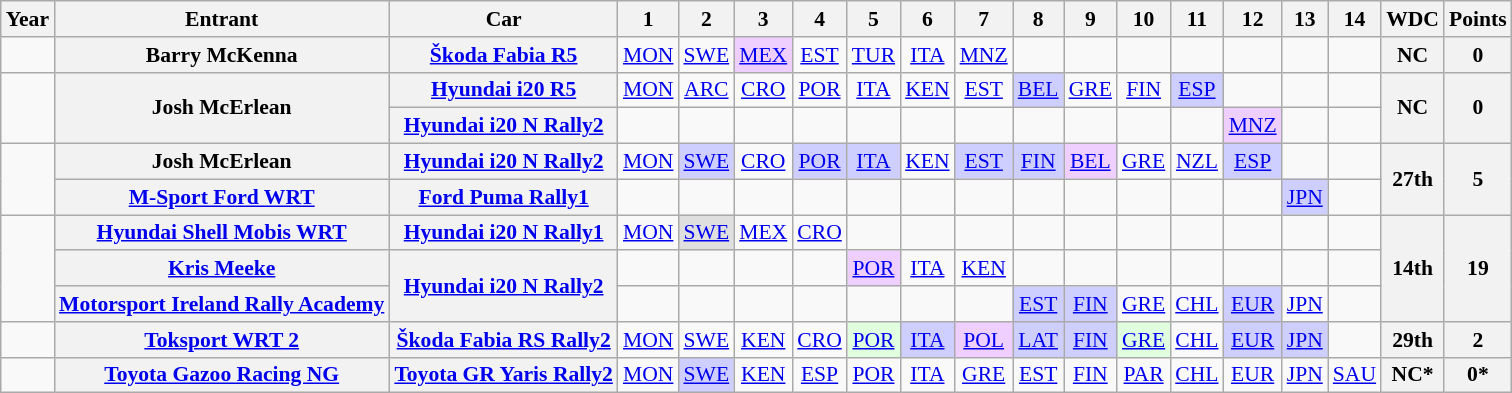<table class="wikitable" style="text-align:center; font-size:90%;">
<tr>
<th>Year</th>
<th>Entrant</th>
<th>Car</th>
<th>1</th>
<th>2</th>
<th>3</th>
<th>4</th>
<th>5</th>
<th>6</th>
<th>7</th>
<th>8</th>
<th>9</th>
<th>10</th>
<th>11</th>
<th>12</th>
<th>13</th>
<th>14</th>
<th>WDC</th>
<th>Points</th>
</tr>
<tr>
<td></td>
<th>Barry McKenna</th>
<th><a href='#'>Škoda Fabia R5</a></th>
<td><a href='#'>MON</a></td>
<td><a href='#'>SWE</a></td>
<td style="background:#EFCFFF;"><a href='#'>MEX</a><br></td>
<td><a href='#'>EST</a></td>
<td><a href='#'>TUR</a></td>
<td><a href='#'>ITA</a></td>
<td><a href='#'>MNZ</a></td>
<td></td>
<td></td>
<td></td>
<td></td>
<td></td>
<td></td>
<td></td>
<th>NC</th>
<th>0</th>
</tr>
<tr>
<td rowspan="2"></td>
<th rowspan="2">Josh McErlean</th>
<th><a href='#'>Hyundai i20 R5</a></th>
<td><a href='#'>MON</a></td>
<td><a href='#'>ARC</a></td>
<td><a href='#'>CRO</a></td>
<td><a href='#'>POR</a></td>
<td><a href='#'>ITA</a></td>
<td><a href='#'>KEN</a></td>
<td><a href='#'>EST</a></td>
<td style="background:#CFCFFF;"><a href='#'>BEL</a><br></td>
<td><a href='#'>GRE</a></td>
<td><a href='#'>FIN</a></td>
<td style="background:#CFCFFF;"><a href='#'>ESP</a><br></td>
<td></td>
<td></td>
<td></td>
<th rowspan="2">NC</th>
<th rowspan="2">0</th>
</tr>
<tr>
<th><a href='#'>Hyundai i20 N Rally2</a></th>
<td></td>
<td></td>
<td></td>
<td></td>
<td></td>
<td></td>
<td></td>
<td></td>
<td></td>
<td></td>
<td></td>
<td style="background:#EFCFFF;"><a href='#'>MNZ</a><br></td>
<td></td>
<td></td>
</tr>
<tr>
<td rowspan="2"></td>
<th>Josh McErlean</th>
<th><a href='#'>Hyundai i20 N Rally2</a></th>
<td><a href='#'>MON</a></td>
<td style="background:#CFCFFF;"><a href='#'>SWE</a><br></td>
<td><a href='#'>CRO</a></td>
<td style="background:#CFCFFF;"><a href='#'>POR</a><br></td>
<td style="background:#CFCFFF;"><a href='#'>ITA</a><br></td>
<td><a href='#'>KEN</a></td>
<td style="background:#CFCFFF;"><a href='#'>EST</a><br></td>
<td style="background:#CFCFFF;"><a href='#'>FIN</a><br></td>
<td style="background:#EFCFFF;"><a href='#'>BEL</a><br></td>
<td><a href='#'>GRE</a></td>
<td><a href='#'>NZL</a></td>
<td style="background:#CFCFFF;"><a href='#'>ESP</a><br></td>
<td></td>
<td></td>
<th rowspan="2">27th</th>
<th rowspan="2">5</th>
</tr>
<tr>
<th><a href='#'>M-Sport Ford WRT</a></th>
<th><a href='#'>Ford Puma Rally1</a></th>
<td></td>
<td></td>
<td></td>
<td></td>
<td></td>
<td></td>
<td></td>
<td></td>
<td></td>
<td></td>
<td></td>
<td></td>
<td style="background:#CFCFFF;"><a href='#'>JPN</a><br></td>
<td></td>
</tr>
<tr>
<td rowspan="3"></td>
<th><a href='#'>Hyundai Shell Mobis WRT</a></th>
<th><a href='#'>Hyundai i20 N Rally1</a></th>
<td><a href='#'>MON</a></td>
<td style="background:#DFDFDF;"><a href='#'>SWE</a><br></td>
<td><a href='#'>MEX</a></td>
<td><a href='#'>CRO</a><br></td>
<td></td>
<td></td>
<td></td>
<td></td>
<td></td>
<td></td>
<td></td>
<td></td>
<td></td>
<td></td>
<th rowspan="3">14th</th>
<th rowspan="3">19</th>
</tr>
<tr>
<th><a href='#'>Kris Meeke</a></th>
<th rowspan="2"><a href='#'>Hyundai i20 N Rally2</a></th>
<td></td>
<td></td>
<td></td>
<td></td>
<td style="background:#EFCFFF;"><a href='#'>POR</a><br></td>
<td><a href='#'>ITA</a></td>
<td><a href='#'>KEN</a></td>
<td></td>
<td></td>
<td></td>
<td></td>
<td></td>
<td></td>
<td></td>
</tr>
<tr>
<th><a href='#'>Motorsport Ireland Rally Academy</a></th>
<td></td>
<td></td>
<td></td>
<td></td>
<td></td>
<td></td>
<td></td>
<td style="background:#CFCFFF;"><a href='#'>EST</a><br></td>
<td style="background:#CFCFFF;"><a href='#'>FIN</a><br></td>
<td><a href='#'>GRE</a></td>
<td><a href='#'>CHL</a></td>
<td style="background:#CFCFFF;"><a href='#'>EUR</a><br></td>
<td><a href='#'>JPN</a></td>
<td></td>
</tr>
<tr>
<td></td>
<th><a href='#'>Toksport WRT 2</a></th>
<th><a href='#'>Škoda Fabia RS Rally2</a></th>
<td><a href='#'>MON</a></td>
<td><a href='#'>SWE</a></td>
<td><a href='#'>KEN</a></td>
<td><a href='#'>CRO</a></td>
<td style="background:#DFFFDF;"><a href='#'>POR</a><br></td>
<td style="background:#CFCFFF;"><a href='#'>ITA</a><br></td>
<td style="background:#EFCFFF;"><a href='#'>POL</a><br></td>
<td style="background:#CFCFFF;"><a href='#'>LAT</a><br></td>
<td style="background:#CFCFFF;"><a href='#'>FIN</a><br></td>
<td style="background:#DFFFDF;"><a href='#'>GRE</a><br></td>
<td><a href='#'>CHL</a></td>
<td style="background:#CFCFFF;"><a href='#'>EUR</a><br></td>
<td style="background:#CFCFFF;"><a href='#'>JPN</a><br></td>
<td></td>
<th>29th</th>
<th>2</th>
</tr>
<tr>
<td></td>
<th><a href='#'>Toyota Gazoo Racing NG</a></th>
<th><a href='#'>Toyota GR Yaris Rally2</a></th>
<td><a href='#'>MON</a></td>
<td style="background:#CFCFFF;"><a href='#'>SWE</a><br></td>
<td><a href='#'>KEN</a></td>
<td><a href='#'>ESP</a></td>
<td><a href='#'>POR</a></td>
<td><a href='#'>ITA</a></td>
<td><a href='#'>GRE</a></td>
<td><a href='#'>EST</a></td>
<td><a href='#'>FIN</a></td>
<td><a href='#'>PAR</a></td>
<td><a href='#'>CHL</a></td>
<td><a href='#'>EUR</a></td>
<td><a href='#'>JPN</a></td>
<td><a href='#'>SAU</a></td>
<th>NC*</th>
<th>0*</th>
</tr>
</table>
